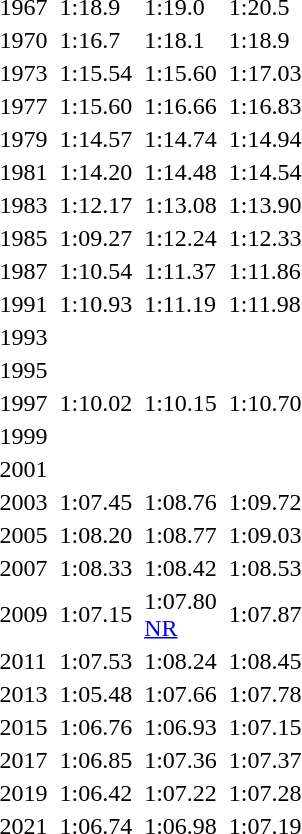<table>
<tr>
<td>1967</td>
<td></td>
<td>1:18.9</td>
<td></td>
<td>1:19.0</td>
<td></td>
<td>1:20.5</td>
</tr>
<tr>
<td>1970</td>
<td></td>
<td>1:16.7</td>
<td></td>
<td>1:18.1</td>
<td></td>
<td>1:18.9</td>
</tr>
<tr>
<td>1973</td>
<td></td>
<td>1:15.54</td>
<td></td>
<td>1:15.60</td>
<td></td>
<td>1:17.03</td>
</tr>
<tr>
<td>1977</td>
<td></td>
<td>1:15.60</td>
<td></td>
<td>1:16.66</td>
<td></td>
<td>1:16.83</td>
</tr>
<tr>
<td>1979</td>
<td></td>
<td>1:14.57</td>
<td></td>
<td>1:14.74</td>
<td></td>
<td>1:14.94</td>
</tr>
<tr>
<td>1981</td>
<td></td>
<td>1:14.20</td>
<td></td>
<td>1:14.48</td>
<td></td>
<td>1:14.54</td>
</tr>
<tr>
<td>1983</td>
<td></td>
<td>1:12.17</td>
<td></td>
<td>1:13.08</td>
<td></td>
<td>1:13.90</td>
</tr>
<tr>
<td>1985</td>
<td></td>
<td>1:09.27</td>
<td></td>
<td>1:12.24</td>
<td></td>
<td>1:12.33</td>
</tr>
<tr>
<td>1987</td>
<td></td>
<td>1:10.54</td>
<td></td>
<td>1:11.37</td>
<td></td>
<td>1:11.86</td>
</tr>
<tr>
<td>1991</td>
<td></td>
<td>1:10.93</td>
<td></td>
<td>1:11.19</td>
<td></td>
<td>1:11.98</td>
</tr>
<tr>
<td>1993</td>
<td></td>
<td></td>
<td></td>
<td></td>
<td></td>
<td></td>
</tr>
<tr>
<td>1995</td>
<td></td>
<td></td>
<td></td>
<td></td>
<td></td>
<td></td>
</tr>
<tr>
<td>1997</td>
<td></td>
<td>1:10.02</td>
<td></td>
<td>1:10.15</td>
<td></td>
<td>1:10.70</td>
</tr>
<tr>
<td>1999</td>
<td></td>
<td></td>
<td></td>
<td></td>
<td></td>
<td></td>
</tr>
<tr>
<td>2001</td>
<td></td>
<td></td>
<td></td>
<td></td>
<td></td>
<td></td>
</tr>
<tr>
<td>2003</td>
<td></td>
<td>1:07.45</td>
<td></td>
<td>1:08.76</td>
<td></td>
<td>1:09.72</td>
</tr>
<tr>
<td>2005</td>
<td></td>
<td>1:08.20</td>
<td></td>
<td>1:08.77</td>
<td></td>
<td>1:09.03</td>
</tr>
<tr>
<td>2007</td>
<td></td>
<td>1:08.33</td>
<td></td>
<td>1:08.42</td>
<td></td>
<td>1:08.53</td>
</tr>
<tr>
<td>2009</td>
<td></td>
<td>1:07.15</td>
<td></td>
<td>1:07.80<br><a href='#'>NR</a></td>
<td></td>
<td>1:07.87</td>
</tr>
<tr>
<td>2011</td>
<td></td>
<td>1:07.53</td>
<td></td>
<td>1:08.24</td>
<td></td>
<td>1:08.45</td>
</tr>
<tr>
<td>2013</td>
<td></td>
<td>1:05.48</td>
<td></td>
<td>1:07.66</td>
<td></td>
<td>1:07.78</td>
</tr>
<tr>
<td>2015</td>
<td></td>
<td>1:06.76</td>
<td></td>
<td>1:06.93</td>
<td></td>
<td>1:07.15</td>
</tr>
<tr>
<td>2017</td>
<td></td>
<td>1:06.85</td>
<td></td>
<td>1:07.36</td>
<td></td>
<td>1:07.37</td>
</tr>
<tr>
<td>2019</td>
<td></td>
<td>1:06.42</td>
<td></td>
<td>1:07.22</td>
<td></td>
<td>1:07.28</td>
</tr>
<tr>
<td>2021</td>
<td></td>
<td>1:06.74</td>
<td></td>
<td>1:06.98</td>
<td></td>
<td>1:07.19</td>
</tr>
</table>
